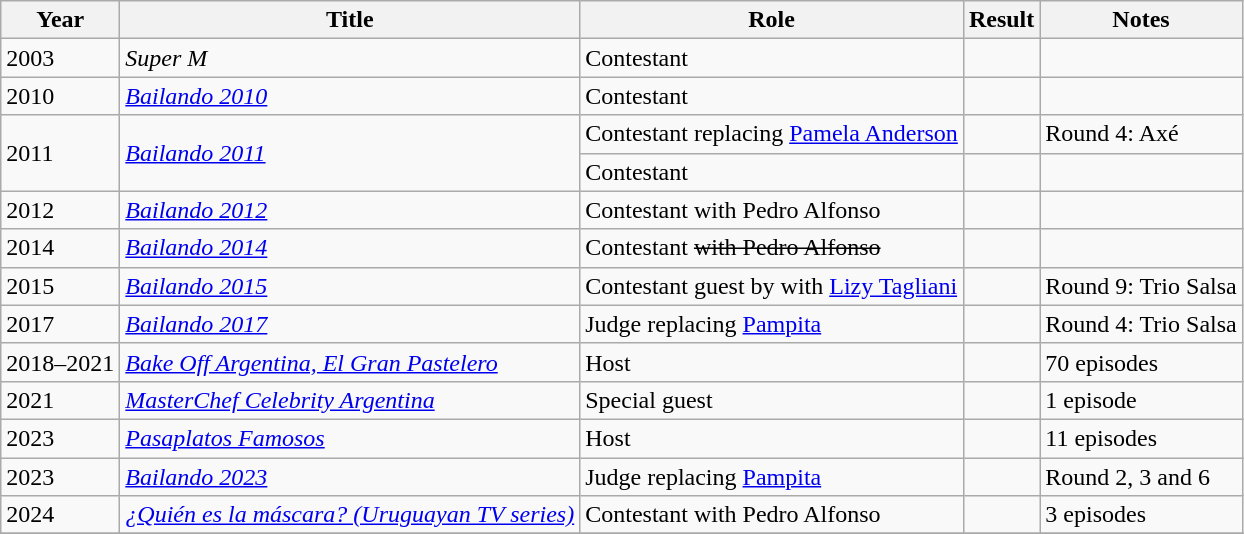<table class="wikitable";>
<tr>
<th>Year</th>
<th>Title</th>
<th>Role</th>
<th>Result</th>
<th>Notes</th>
</tr>
<tr>
<td>2003</td>
<td><em>Super M</em></td>
<td>Contestant</td>
<td></td>
<td></td>
</tr>
<tr>
<td>2010</td>
<td><em><a href='#'>Bailando 2010</a></em></td>
<td>Contestant</td>
<td></td>
<td></td>
</tr>
<tr>
<td rowspan="2">2011</td>
<td rowspan="2"><em><a href='#'>Bailando 2011</a></em></td>
<td>Contestant replacing <a href='#'>Pamela Anderson</a></td>
<td></td>
<td>Round 4: Axé</td>
</tr>
<tr>
<td>Contestant</td>
<td></td>
<td></td>
</tr>
<tr>
<td>2012</td>
<td><em><a href='#'>Bailando 2012</a></em></td>
<td>Contestant with Pedro Alfonso</td>
<td></td>
<td></td>
</tr>
<tr>
<td>2014</td>
<td><em><a href='#'>Bailando 2014</a></em></td>
<td>Contestant <s>with Pedro Alfonso</s></td>
<td></td>
<td></td>
</tr>
<tr>
<td>2015</td>
<td><em><a href='#'>Bailando 2015</a></em></td>
<td>Contestant guest by with <a href='#'>Lizy Tagliani</a></td>
<td></td>
<td>Round 9: Trio Salsa</td>
</tr>
<tr>
<td>2017</td>
<td><em><a href='#'>Bailando 2017</a></em></td>
<td>Judge replacing <a href='#'>Pampita</a></td>
<td></td>
<td>Round 4: Trio Salsa</td>
</tr>
<tr>
<td>2018–2021</td>
<td><em><a href='#'>Bake Off Argentina, El Gran Pastelero</a></em></td>
<td>Host</td>
<td></td>
<td>70 episodes</td>
</tr>
<tr>
<td>2021</td>
<td><em><a href='#'>MasterChef Celebrity Argentina</a></em></td>
<td>Special guest</td>
<td></td>
<td>1 episode</td>
</tr>
<tr>
<td>2023</td>
<td><em><a href='#'>Pasaplatos Famosos</a></em></td>
<td>Host</td>
<td></td>
<td>11 episodes</td>
</tr>
<tr>
<td>2023</td>
<td><em><a href='#'>Bailando 2023</a></em></td>
<td>Judge replacing <a href='#'>Pampita</a></td>
<td></td>
<td>Round 2, 3 and 6</td>
</tr>
<tr>
<td>2024</td>
<td><em><a href='#'>¿Quién es la máscara? (Uruguayan TV series)</a></em></td>
<td>Contestant with Pedro Alfonso</td>
<td></td>
<td>3 episodes</td>
</tr>
<tr>
</tr>
</table>
